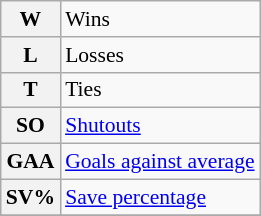<table class="wikitable" style="font-size:90%;">
<tr>
<th>W</th>
<td>Wins</td>
</tr>
<tr>
<th>L</th>
<td>Losses</td>
</tr>
<tr>
<th>T</th>
<td>Ties</td>
</tr>
<tr>
<th>SO</th>
<td><a href='#'>Shutouts</a></td>
</tr>
<tr>
<th>GAA</th>
<td><a href='#'>Goals against average</a></td>
</tr>
<tr>
<th>SV%</th>
<td><a href='#'>Save percentage</a></td>
</tr>
<tr>
</tr>
</table>
